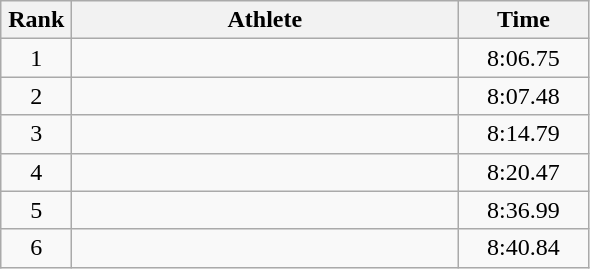<table class=wikitable style="text-align:center">
<tr>
<th width=40>Rank</th>
<th width=250>Athlete</th>
<th width=80>Time</th>
</tr>
<tr>
<td>1</td>
<td align="left"></td>
<td>8:06.75</td>
</tr>
<tr>
<td>2</td>
<td align="left"></td>
<td>8:07.48</td>
</tr>
<tr>
<td>3</td>
<td align="left"></td>
<td>8:14.79</td>
</tr>
<tr>
<td>4</td>
<td align="left"></td>
<td>8:20.47</td>
</tr>
<tr>
<td>5</td>
<td align="left"></td>
<td>8:36.99</td>
</tr>
<tr>
<td>6</td>
<td align="left"></td>
<td>8:40.84</td>
</tr>
</table>
